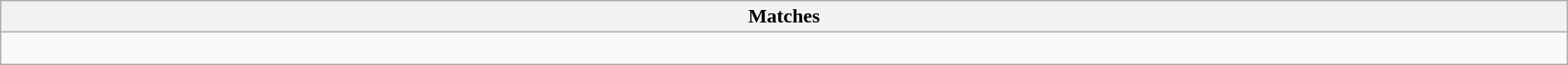<table class="wikitable collapsible collapsed" style="width:100%;">
<tr>
<th>Matches</th>
</tr>
<tr>
<td><br></td>
</tr>
</table>
